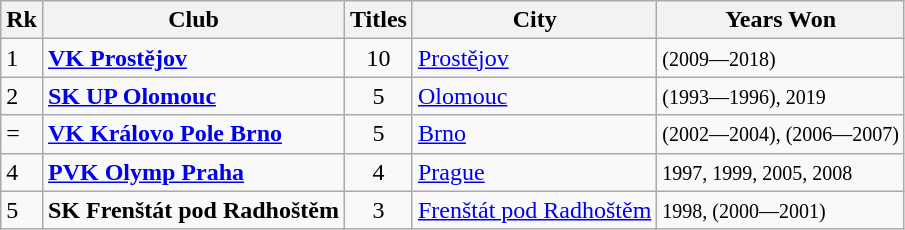<table class="wikitable">
<tr>
<th scope="col">Rk</th>
<th scope="col">Club</th>
<th scope="col">Titles</th>
<th scope="col">City</th>
<th scope="col">Years Won</th>
</tr>
<tr>
<td>1</td>
<td><strong><a href='#'>VK Prostějov</a></strong></td>
<td style="text-align:center;">10</td>
<td><a href='#'>Prostějov</a></td>
<td><small>(2009—2018)</small></td>
</tr>
<tr>
<td>2</td>
<td><strong><a href='#'>SK UP Olomouc</a></strong></td>
<td style="text-align:center;">5</td>
<td><a href='#'>Olomouc</a></td>
<td><small>(1993—1996), 2019</small></td>
</tr>
<tr>
<td>=</td>
<td><strong><a href='#'>VK Královo Pole Brno</a></strong></td>
<td style="text-align:center;">5</td>
<td><a href='#'>Brno</a></td>
<td><small>(2002—2004), (2006—2007)</small></td>
</tr>
<tr>
<td>4</td>
<td><strong><a href='#'>PVK Olymp Praha</a></strong></td>
<td style="text-align:center;">4</td>
<td><a href='#'>Prague</a></td>
<td><small>1997, 1999, 2005, 2008</small></td>
</tr>
<tr>
<td>5</td>
<td><strong>SK Frenštát pod Radhoštěm</strong></td>
<td style="text-align:center;">3</td>
<td><a href='#'>Frenštát pod Radhoštěm</a></td>
<td><small>1998, (2000—2001)</small></td>
</tr>
</table>
